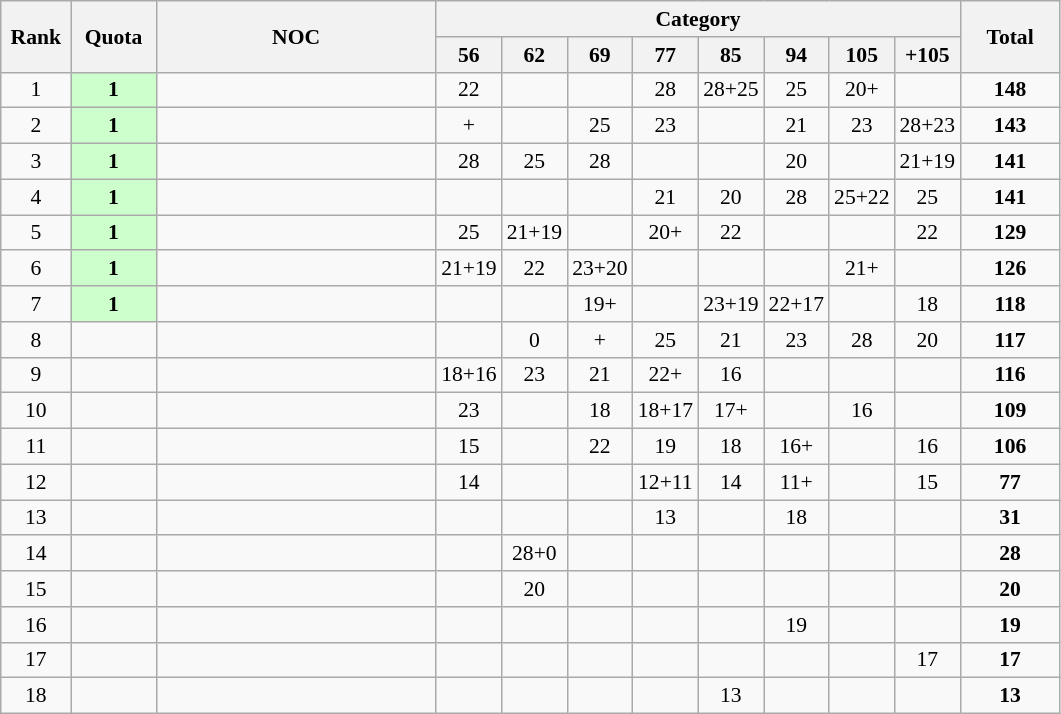<table class="wikitable" style="text-align:center; font-size:90%">
<tr>
<th rowspan=2 width=40>Rank</th>
<th rowspan=2 width=50>Quota</th>
<th rowspan=2 width=180>NOC</th>
<th colspan=8>Category</th>
<th rowspan=2 width=60>Total</th>
</tr>
<tr>
<th width=35>56</th>
<th width=35>62</th>
<th width=35>69</th>
<th width=35>77</th>
<th width=35>85</th>
<th width=35>94</th>
<th width=35>105</th>
<th width=35>+105</th>
</tr>
<tr>
<td>1</td>
<td bgcolor=#ccffcc><strong>1</strong></td>
<td align=left></td>
<td>22</td>
<td></td>
<td></td>
<td>28</td>
<td>28+25</td>
<td>25</td>
<td>20+</td>
<td></td>
<td><strong>148</strong></td>
</tr>
<tr>
<td>2</td>
<td bgcolor=#ccffcc><strong>1</strong></td>
<td align=left></td>
<td>+</td>
<td></td>
<td>25</td>
<td>23</td>
<td></td>
<td>21</td>
<td>23</td>
<td>28+23</td>
<td><strong>143</strong></td>
</tr>
<tr>
<td>3</td>
<td bgcolor=#ccffcc><strong>1</strong></td>
<td align=left></td>
<td>28</td>
<td>25</td>
<td>28</td>
<td></td>
<td></td>
<td>20</td>
<td></td>
<td>21+19</td>
<td><strong>141 </strong></td>
</tr>
<tr>
<td>4</td>
<td bgcolor=#ccffcc><strong>1</strong></td>
<td align=left></td>
<td></td>
<td></td>
<td></td>
<td>21</td>
<td>20</td>
<td>28</td>
<td>25+22</td>
<td>25</td>
<td><strong>141</strong></td>
</tr>
<tr>
<td>5</td>
<td bgcolor=#ccffcc><strong>1</strong></td>
<td align=left></td>
<td>25</td>
<td>21+19</td>
<td></td>
<td>20+</td>
<td>22</td>
<td></td>
<td></td>
<td>22</td>
<td><strong>129 </strong></td>
</tr>
<tr>
<td>6</td>
<td bgcolor=#ccffcc><strong>1</strong></td>
<td align=left></td>
<td>21+19</td>
<td>22</td>
<td>23+20</td>
<td></td>
<td></td>
<td></td>
<td>21+</td>
<td></td>
<td><strong>126</strong></td>
</tr>
<tr>
<td>7</td>
<td bgcolor=#ccffcc><strong>1</strong></td>
<td align=left></td>
<td></td>
<td></td>
<td>19+</td>
<td></td>
<td>23+19</td>
<td>22+17</td>
<td></td>
<td>18</td>
<td><strong>118</strong></td>
</tr>
<tr>
<td>8</td>
<td></td>
<td align=left></td>
<td></td>
<td>0</td>
<td>+</td>
<td>25</td>
<td>21</td>
<td>23</td>
<td>28</td>
<td>20</td>
<td><strong>117</strong></td>
</tr>
<tr>
<td>9</td>
<td></td>
<td align=left></td>
<td>18+16</td>
<td>23</td>
<td>21</td>
<td>22+</td>
<td>16</td>
<td></td>
<td></td>
<td></td>
<td><strong>116</strong></td>
</tr>
<tr>
<td>10</td>
<td></td>
<td align=left></td>
<td>23</td>
<td></td>
<td>18</td>
<td>18+17</td>
<td>17+</td>
<td></td>
<td>16</td>
<td></td>
<td><strong>109</strong></td>
</tr>
<tr>
<td>11</td>
<td></td>
<td align=left></td>
<td>15</td>
<td></td>
<td>22</td>
<td>19</td>
<td>18</td>
<td>16+</td>
<td></td>
<td>16</td>
<td><strong>106</strong></td>
</tr>
<tr>
<td>12</td>
<td></td>
<td align=left></td>
<td>14</td>
<td></td>
<td></td>
<td>12+11</td>
<td>14</td>
<td>11+</td>
<td></td>
<td>15</td>
<td><strong>77</strong></td>
</tr>
<tr>
<td>13</td>
<td></td>
<td align=left></td>
<td></td>
<td></td>
<td></td>
<td>13</td>
<td></td>
<td>18</td>
<td></td>
<td></td>
<td><strong>31</strong></td>
</tr>
<tr>
<td>14</td>
<td></td>
<td align=left></td>
<td></td>
<td>28+0</td>
<td></td>
<td></td>
<td></td>
<td></td>
<td></td>
<td></td>
<td><strong>28</strong></td>
</tr>
<tr>
<td>15</td>
<td></td>
<td align=left></td>
<td></td>
<td>20</td>
<td></td>
<td></td>
<td></td>
<td></td>
<td></td>
<td></td>
<td><strong>20</strong></td>
</tr>
<tr>
<td>16</td>
<td></td>
<td align=left></td>
<td></td>
<td></td>
<td></td>
<td></td>
<td></td>
<td>19</td>
<td></td>
<td></td>
<td><strong>19</strong></td>
</tr>
<tr>
<td>17</td>
<td></td>
<td align=left></td>
<td></td>
<td></td>
<td></td>
<td></td>
<td></td>
<td></td>
<td></td>
<td>17</td>
<td><strong>17</strong></td>
</tr>
<tr>
<td>18</td>
<td></td>
<td align=left></td>
<td></td>
<td></td>
<td></td>
<td></td>
<td>13</td>
<td></td>
<td></td>
<td></td>
<td><strong>13</strong></td>
</tr>
</table>
